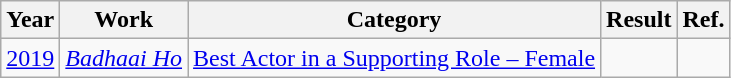<table class="wikitable sortable">
<tr>
<th>Year</th>
<th>Work</th>
<th>Category</th>
<th>Result</th>
<th>Ref.</th>
</tr>
<tr>
<td><a href='#'>2019</a></td>
<td><em><a href='#'>Badhaai Ho</a></em></td>
<td><a href='#'>Best Actor in a Supporting Role – Female</a></td>
<td></td>
<td></td>
</tr>
</table>
